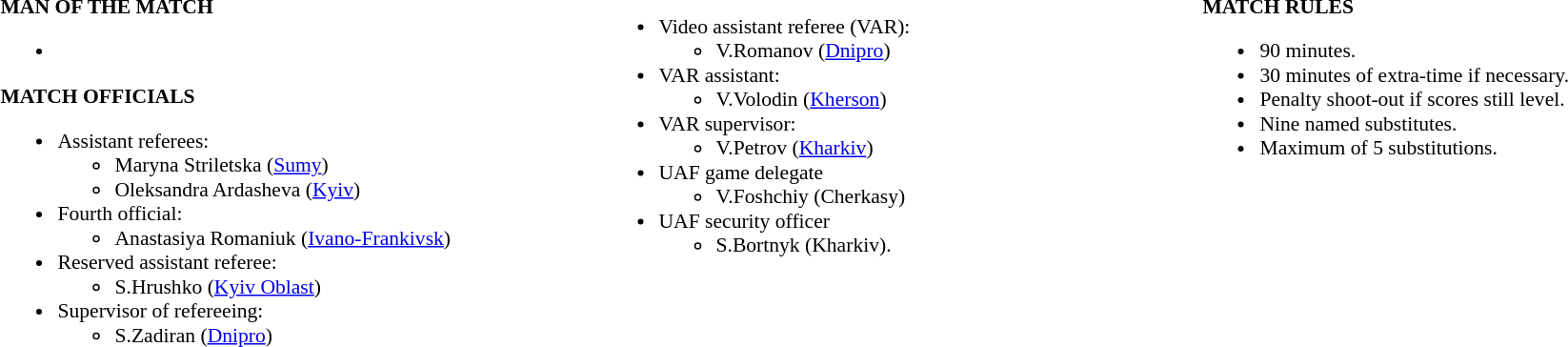<table width=100% style="font-size: 90%">
<tr>
<td width=30% valign=top><br><strong>MAN OF THE MATCH</strong><ul><li></li></ul><strong>MATCH OFFICIALS</strong><ul><li>Assistant referees:<ul><li>Maryna Striletska (<a href='#'>Sumy</a>)</li><li>Oleksandra Ardasheva (<a href='#'>Kyiv</a>)</li></ul></li><li>Fourth official:<ul><li>Anastasiya Romaniuk (<a href='#'>Ivano-Frankivsk</a>)</li></ul></li><li>Reserved assistant referee:<ul><li>S.Hrushko (<a href='#'>Kyiv Oblast</a>)</li></ul></li><li>Supervisor of refereeing:<ul><li>S.Zadiran (<a href='#'>Dnipro</a>)</li></ul></li></ul></td>
<td width=30% valign=top><br><ul><li>Video assistant referee (VAR):<ul><li>V.Romanov (<a href='#'>Dnipro</a>)</li></ul></li><li>VAR assistant:<ul><li>V.Volodin (<a href='#'>Kherson</a>)</li></ul></li><li>VAR supervisor:<ul><li>V.Petrov (<a href='#'>Kharkiv</a>)</li></ul></li><li>UAF game delegate<ul><li>V.Foshchiy (Cherkasy)</li></ul></li><li>UAF security officer<ul><li>S.Bortnyk (Kharkiv).</li></ul></li></ul></td>
<td width=30% valign=top><br><strong>MATCH RULES</strong><ul><li>90 minutes.</li><li>30 minutes of extra-time if necessary.</li><li>Penalty shoot-out if scores still level.</li><li>Nine named substitutes.</li><li>Maximum of 5 substitutions.</li></ul></td>
</tr>
</table>
